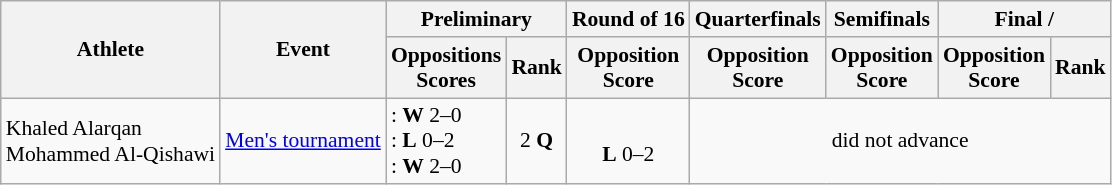<table class=wikitable style="font-size:90%; text-align:center;">
<tr>
<th rowspan=2>Athlete</th>
<th rowspan=2>Event</th>
<th colspan=2>Preliminary</th>
<th>Round of 16</th>
<th>Quarterfinals</th>
<th>Semifinals</th>
<th colspan=2>Final / </th>
</tr>
<tr>
<th>Oppositions<br>Scores</th>
<th>Rank</th>
<th>Opposition<br>Score</th>
<th>Opposition<br>Score</th>
<th>Opposition<br>Score</th>
<th>Opposition<br>Score</th>
<th>Rank</th>
</tr>
<tr>
<td align=left>Khaled Alarqan<br>Mohammed Al-Qishawi</td>
<td align=left rowspan=2><a href='#'>Men's tournament</a></td>
<td align=left>: <strong>W</strong> 2–0<br>: <strong>L</strong> 0–2<br>: <strong>W</strong> 2–0</td>
<td>2 <strong>Q</strong></td>
<td><br> <strong>L</strong> 0–2</td>
<td colspan=4>did not advance</td>
</tr>
</table>
